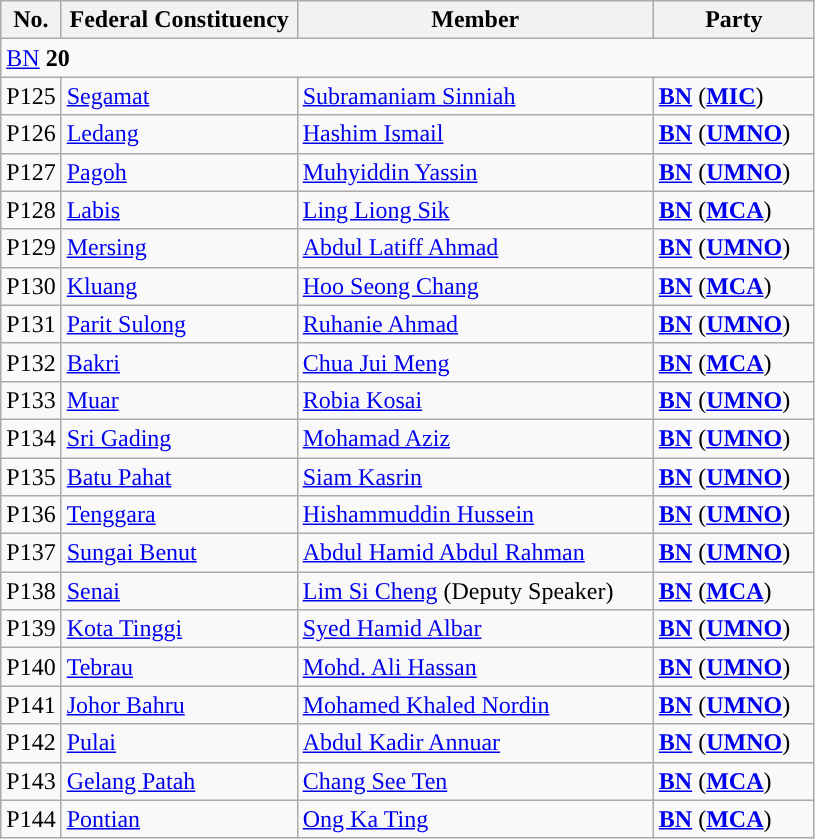<table class="wikitable sortable">
<tr>
<th style="width:30px;">No.</th>
<th style="width:150px;">Federal Constituency</th>
<th style="width:230px;">Member</th>
<th style="width:100px;">Party</th>
</tr>
<tr>
<td colspan="4"><a href='#'>BN</a> <strong>20</strong></td>
</tr>
<tr>
<td>P125</td>
<td><a href='#'>Segamat</a></td>
<td><a href='#'>Subramaniam Sinniah</a></td>
<td><strong><a href='#'>BN</a></strong> (<strong><a href='#'>MIC</a></strong>)</td>
</tr>
<tr>
<td>P126</td>
<td><a href='#'>Ledang</a></td>
<td><a href='#'>Hashim Ismail</a></td>
<td><strong><a href='#'>BN</a></strong> (<strong><a href='#'>UMNO</a></strong>)</td>
</tr>
<tr>
<td>P127</td>
<td><a href='#'>Pagoh</a></td>
<td><a href='#'>Muhyiddin Yassin</a></td>
<td><strong><a href='#'>BN</a></strong> (<strong><a href='#'>UMNO</a></strong>)</td>
</tr>
<tr>
<td>P128</td>
<td><a href='#'>Labis</a></td>
<td><a href='#'>Ling Liong Sik</a></td>
<td><strong><a href='#'>BN</a></strong> (<strong><a href='#'>MCA</a></strong>)</td>
</tr>
<tr>
<td>P129</td>
<td><a href='#'>Mersing</a></td>
<td><a href='#'>Abdul Latiff Ahmad</a></td>
<td><strong><a href='#'>BN</a></strong> (<strong><a href='#'>UMNO</a></strong>)</td>
</tr>
<tr>
<td>P130</td>
<td><a href='#'>Kluang</a></td>
<td><a href='#'>Hoo Seong Chang</a></td>
<td><strong><a href='#'>BN</a></strong> (<strong><a href='#'>MCA</a></strong>)</td>
</tr>
<tr>
<td>P131</td>
<td><a href='#'>Parit Sulong</a></td>
<td><a href='#'>Ruhanie Ahmad</a></td>
<td><strong><a href='#'>BN</a></strong> (<strong><a href='#'>UMNO</a></strong>)</td>
</tr>
<tr>
<td>P132</td>
<td><a href='#'>Bakri</a></td>
<td><a href='#'>Chua Jui Meng</a></td>
<td><strong><a href='#'>BN</a></strong> (<strong><a href='#'>MCA</a></strong>)</td>
</tr>
<tr>
<td>P133</td>
<td><a href='#'>Muar</a></td>
<td><a href='#'>Robia Kosai</a></td>
<td><strong><a href='#'>BN</a></strong> (<strong><a href='#'>UMNO</a></strong>)</td>
</tr>
<tr>
<td>P134</td>
<td><a href='#'>Sri Gading</a></td>
<td><a href='#'>Mohamad Aziz</a></td>
<td><strong><a href='#'>BN</a></strong> (<strong><a href='#'>UMNO</a></strong>)</td>
</tr>
<tr>
<td>P135</td>
<td><a href='#'>Batu Pahat</a></td>
<td><a href='#'>Siam Kasrin</a></td>
<td><strong><a href='#'>BN</a></strong> (<strong><a href='#'>UMNO</a></strong>)</td>
</tr>
<tr>
<td>P136</td>
<td><a href='#'>Tenggara</a></td>
<td><a href='#'>Hishammuddin Hussein</a></td>
<td><strong><a href='#'>BN</a></strong> (<strong><a href='#'>UMNO</a></strong>)</td>
</tr>
<tr>
<td>P137</td>
<td><a href='#'>Sungai Benut</a></td>
<td><a href='#'>Abdul Hamid Abdul Rahman</a></td>
<td><strong><a href='#'>BN</a></strong> (<strong><a href='#'>UMNO</a></strong>)</td>
</tr>
<tr>
<td>P138</td>
<td><a href='#'>Senai</a></td>
<td><a href='#'>Lim Si Cheng</a> (Deputy Speaker)</td>
<td><strong><a href='#'>BN</a></strong> (<strong><a href='#'>MCA</a></strong>)</td>
</tr>
<tr>
<td>P139</td>
<td><a href='#'>Kota Tinggi</a></td>
<td><a href='#'>Syed Hamid Albar</a></td>
<td><strong><a href='#'>BN</a></strong> (<strong><a href='#'>UMNO</a></strong>)</td>
</tr>
<tr>
<td>P140</td>
<td><a href='#'>Tebrau</a></td>
<td><a href='#'>Mohd. Ali Hassan</a></td>
<td><strong><a href='#'>BN</a></strong> (<strong><a href='#'>UMNO</a></strong>)</td>
</tr>
<tr>
<td>P141</td>
<td><a href='#'>Johor Bahru</a></td>
<td><a href='#'>Mohamed Khaled Nordin</a></td>
<td><strong><a href='#'>BN</a></strong> (<strong><a href='#'>UMNO</a></strong>)</td>
</tr>
<tr>
<td>P142</td>
<td><a href='#'>Pulai</a></td>
<td><a href='#'>Abdul Kadir Annuar</a></td>
<td><strong><a href='#'>BN</a></strong> (<strong><a href='#'>UMNO</a></strong>)</td>
</tr>
<tr>
<td>P143</td>
<td><a href='#'>Gelang Patah</a></td>
<td><a href='#'>Chang See Ten</a></td>
<td><strong><a href='#'>BN</a></strong> (<strong><a href='#'>MCA</a></strong>)</td>
</tr>
<tr>
<td>P144</td>
<td><a href='#'>Pontian</a></td>
<td><a href='#'>Ong Ka Ting</a></td>
<td><strong><a href='#'>BN</a></strong> (<strong><a href='#'>MCA</a></strong>)</td>
</tr>
</table>
